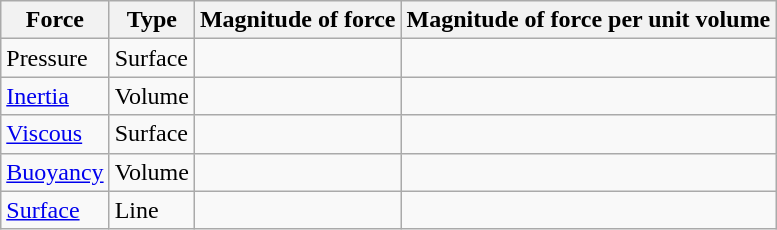<table class="wikitable">
<tr>
<th>Force</th>
<th>Type</th>
<th>Magnitude of force</th>
<th>Magnitude of force per unit volume</th>
</tr>
<tr>
<td>Pressure</td>
<td>Surface</td>
<td></td>
<td></td>
</tr>
<tr>
<td><a href='#'>Inertia</a></td>
<td>Volume</td>
<td></td>
<td></td>
</tr>
<tr>
<td><a href='#'>Viscous</a></td>
<td>Surface</td>
<td></td>
<td></td>
</tr>
<tr>
<td><a href='#'>Buoyancy</a></td>
<td>Volume</td>
<td></td>
<td></td>
</tr>
<tr>
<td><a href='#'>Surface</a></td>
<td>Line</td>
<td></td>
<td></td>
</tr>
</table>
